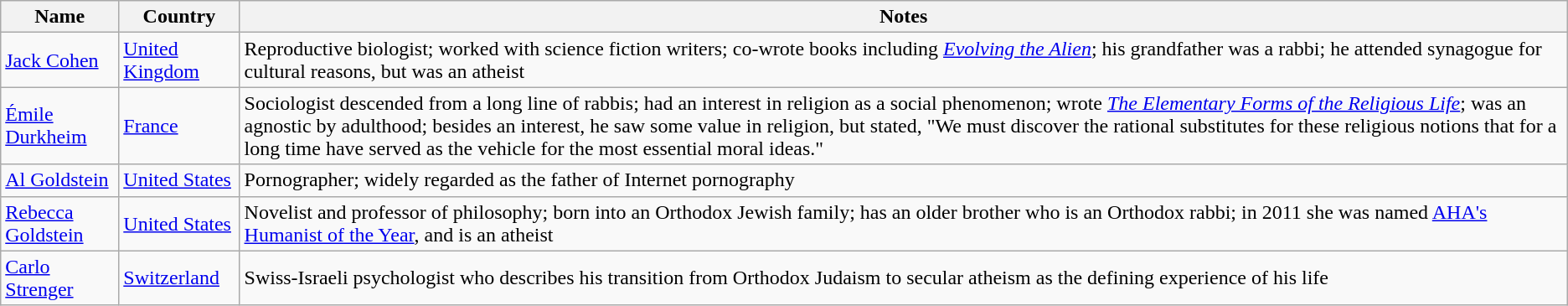<table class="wikitable sortable">
<tr>
<th>Name</th>
<th>Country</th>
<th>Notes</th>
</tr>
<tr>
<td><a href='#'>Jack Cohen</a></td>
<td><a href='#'>United Kingdom</a></td>
<td>Reproductive biologist; worked with science fiction writers; co-wrote books including <em><a href='#'>Evolving the Alien</a></em>; his grandfather was a rabbi; he attended synagogue for cultural reasons, but was an atheist</td>
</tr>
<tr>
<td><a href='#'>Émile Durkheim</a></td>
<td><a href='#'>France</a></td>
<td>Sociologist descended from a long line of rabbis; had an interest in religion as a social phenomenon; wrote <em><a href='#'>The Elementary Forms of the Religious Life</a></em>; was an agnostic by adulthood; besides an interest, he saw some value in religion, but stated, "We must discover the rational substitutes for these religious notions that for a long time have served as the vehicle for the most essential moral ideas."</td>
</tr>
<tr>
<td><a href='#'>Al Goldstein</a></td>
<td><a href='#'>United States</a></td>
<td>Pornographer; widely regarded as the father of Internet pornography</td>
</tr>
<tr>
<td><a href='#'>Rebecca Goldstein</a></td>
<td><a href='#'>United States</a></td>
<td>Novelist and professor of philosophy; born into an Orthodox Jewish family; has an older brother who is an Orthodox rabbi; in 2011 she was named <a href='#'>AHA's Humanist of the Year</a>, and is an atheist</td>
</tr>
<tr>
<td><a href='#'>Carlo Strenger</a></td>
<td><a href='#'>Switzerland</a></td>
<td>Swiss-Israeli psychologist who describes his transition from Orthodox Judaism to secular atheism as the defining experience of his life</td>
</tr>
</table>
